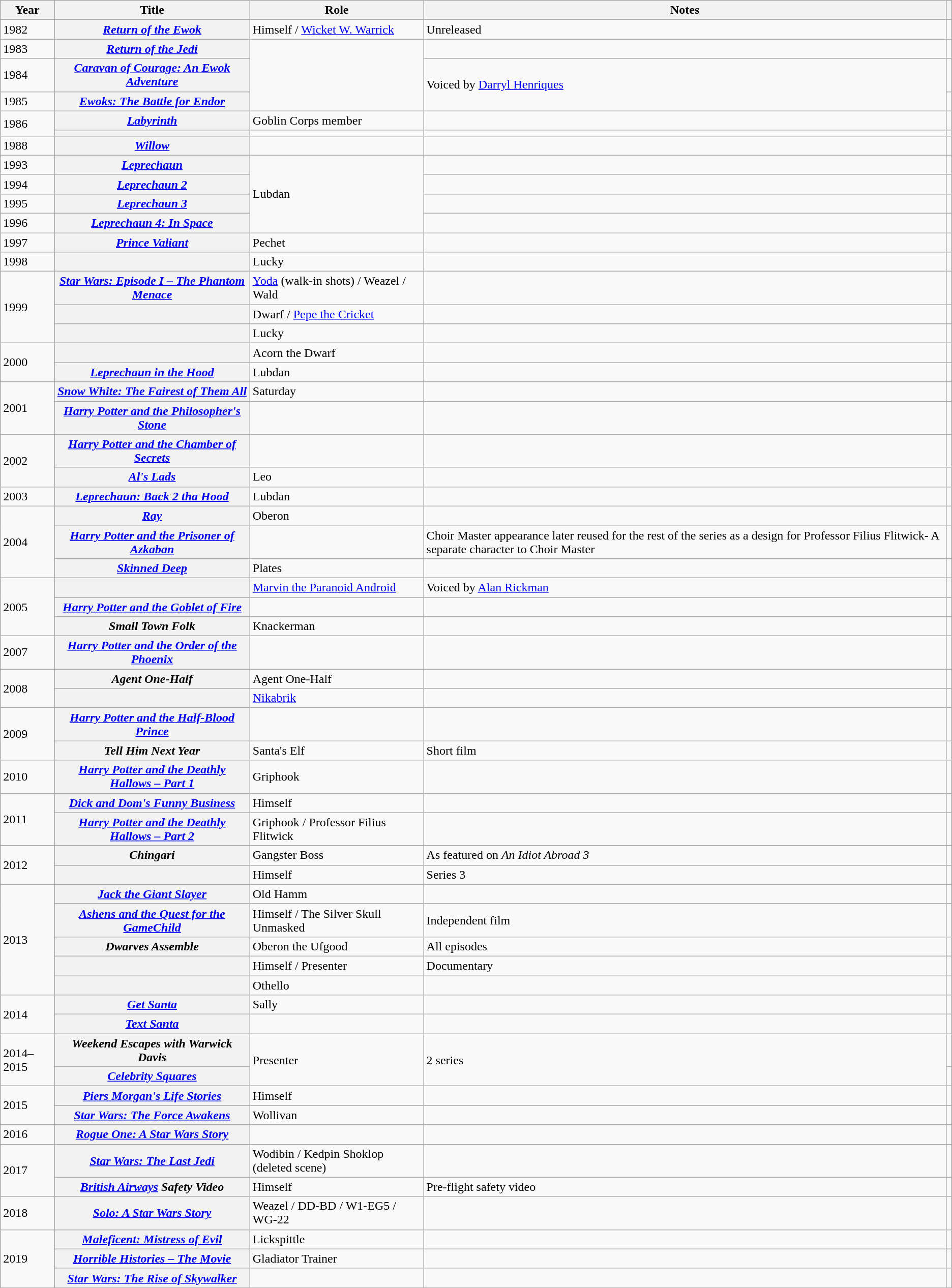<table class="wikitable plainrowheaders sortable">
<tr>
<th scope="col">Year</th>
<th scope="col">Title</th>
<th scope="col">Role</th>
<th scope="col" class="unsortable">Notes</th>
<th scope="col" class="unsortable"></th>
</tr>
<tr>
<td>1982</td>
<th scope=row><em><a href='#'>Return of the Ewok</a></em></th>
<td>Himself / <a href='#'>Wicket W. Warrick</a></td>
<td>Unreleased</td>
<td style="text-align:center;"></td>
</tr>
<tr>
<td>1983</td>
<th scope=row><em><a href='#'>Return of the Jedi</a></em></th>
<td rowspan="3"></td>
<td></td>
<td style="text-align:center;"></td>
</tr>
<tr>
<td>1984</td>
<th scope=row><em><a href='#'>Caravan of Courage: An Ewok Adventure</a></em></th>
<td rowspan="2">Voiced by <a href='#'>Darryl Henriques</a></td>
<td style="text-align:center;"></td>
</tr>
<tr>
<td>1985</td>
<th scope=row><em><a href='#'>Ewoks: The Battle for Endor</a></em></th>
<td style="text-align:center;"></td>
</tr>
<tr>
<td rowspan="2">1986</td>
<th scope=row><em><a href='#'>Labyrinth</a></em></th>
<td>Goblin Corps member</td>
<td></td>
<td style="text-align:center;"></td>
</tr>
<tr>
<th scope=row></th>
<td></td>
<td></td>
<td style="text-align:center;"></td>
</tr>
<tr>
<td>1988</td>
<th scope=row><em><a href='#'>Willow</a></em></th>
<td></td>
<td></td>
<td style="text-align:center;"></td>
</tr>
<tr>
<td>1993</td>
<th scope=row><em><a href='#'>Leprechaun</a></em></th>
<td rowspan="4">Lubdan</td>
<td></td>
<td style="text-align:center;"></td>
</tr>
<tr>
<td>1994</td>
<th scope=row><em><a href='#'>Leprechaun 2</a></em></th>
<td></td>
<td style="text-align:center;"></td>
</tr>
<tr>
<td>1995</td>
<th scope=row><em><a href='#'>Leprechaun 3</a></em></th>
<td></td>
<td style="text-align:center;"></td>
</tr>
<tr>
<td>1996</td>
<th scope=row><em><a href='#'>Leprechaun 4: In Space</a></em></th>
<td></td>
<td style="text-align:center;"></td>
</tr>
<tr>
<td>1997</td>
<th scope=row><em><a href='#'>Prince Valiant</a></em></th>
<td>Pechet</td>
<td></td>
<td style="text-align:center;"></td>
</tr>
<tr>
<td>1998</td>
<th scope=row></th>
<td>Lucky</td>
<td></td>
<td style="text-align:center;"></td>
</tr>
<tr>
<td rowspan="3">1999</td>
<th scope=row><em><a href='#'>Star Wars: Episode I – The Phantom Menace</a></em></th>
<td><a href='#'>Yoda</a> (walk-in shots) / Weazel / Wald</td>
<td></td>
<td style="text-align:center;"></td>
</tr>
<tr>
<th scope=row></th>
<td>Dwarf / <a href='#'>Pepe the Cricket</a></td>
<td></td>
<td style="text-align:center;"></td>
</tr>
<tr>
<th scope=row></th>
<td>Lucky</td>
<td></td>
<td style="text-align:center;"></td>
</tr>
<tr>
<td rowspan="2">2000</td>
<th scope=row></th>
<td>Acorn the Dwarf</td>
<td></td>
<td style="text-align:center;"></td>
</tr>
<tr>
<th scope=row><em><a href='#'>Leprechaun in the Hood</a></em></th>
<td>Lubdan</td>
<td></td>
<td style="text-align:center;"></td>
</tr>
<tr>
<td rowspan="2">2001</td>
<th scope=row><em><a href='#'>Snow White: The Fairest of Them All</a></em></th>
<td>Saturday</td>
<td></td>
<td style="text-align:center;"></td>
</tr>
<tr>
<th scope=row><em><a href='#'>Harry Potter and the Philosopher's Stone</a></em></th>
<td></td>
<td></td>
<td style="text-align:center;"></td>
</tr>
<tr>
<td rowspan="2">2002</td>
<th scope=row><em><a href='#'>Harry Potter and the Chamber of Secrets</a></em></th>
<td></td>
<td></td>
<td style="text-align:center;"></td>
</tr>
<tr>
<th scope=row><em><a href='#'>Al's Lads</a></em></th>
<td>Leo</td>
<td></td>
<td style="text-align:center;"></td>
</tr>
<tr>
<td>2003</td>
<th scope=row><em><a href='#'>Leprechaun: Back 2 tha Hood</a></em></th>
<td>Lubdan</td>
<td></td>
<td style="text-align:center;"></td>
</tr>
<tr>
<td rowspan="3">2004</td>
<th scope=row><em><a href='#'>Ray</a></em></th>
<td>Oberon</td>
<td></td>
<td style="text-align:center;"></td>
</tr>
<tr>
<th scope=row><em><a href='#'>Harry Potter and the Prisoner of Azkaban</a></em></th>
<td></td>
<td>Choir Master appearance later reused for the rest of the series as a design for Professor Filius Flitwick- A separate character to Choir Master</td>
<td style="text-align:center;"></td>
</tr>
<tr>
<th scope=row><em><a href='#'>Skinned Deep</a></em></th>
<td>Plates</td>
<td></td>
<td style="text-align:center;"></td>
</tr>
<tr>
<td rowspan="3">2005</td>
<th scope=row></th>
<td><a href='#'>Marvin the Paranoid Android</a></td>
<td>Voiced by <a href='#'>Alan Rickman</a></td>
<td style="text-align:center;"></td>
</tr>
<tr>
<th scope=row><em><a href='#'>Harry Potter and the Goblet of Fire</a></em></th>
<td></td>
<td></td>
<td style="text-align:center;"></td>
</tr>
<tr>
<th scope=row><em>Small Town Folk</em></th>
<td>Knackerman</td>
<td></td>
<td style="text-align:center;"></td>
</tr>
<tr>
<td>2007</td>
<th scope=row><em><a href='#'>Harry Potter and the Order of the Phoenix</a></em></th>
<td></td>
<td></td>
<td style="text-align:center;"></td>
</tr>
<tr>
<td rowspan="2">2008</td>
<th scope=row><em>Agent One-Half</em></th>
<td>Agent One-Half</td>
<td></td>
<td style="text-align:center;"></td>
</tr>
<tr>
<th scope=row></th>
<td><a href='#'>Nikabrik</a></td>
<td></td>
<td style="text-align:center;"></td>
</tr>
<tr>
<td rowspan="2">2009</td>
<th scope=row><em><a href='#'>Harry Potter and the Half-Blood Prince</a></em></th>
<td></td>
<td></td>
<td style="text-align:center;"></td>
</tr>
<tr>
<th scope=row><em>Tell Him Next Year</em></th>
<td>Santa's Elf</td>
<td>Short film</td>
<td style="text-align:center;"></td>
</tr>
<tr>
<td>2010</td>
<th scope=row><em><a href='#'>Harry Potter and the Deathly Hallows – Part 1</a></em></th>
<td>Griphook</td>
<td></td>
<td style="text-align:center;"></td>
</tr>
<tr>
<td rowspan="2">2011</td>
<th scope=row><em><a href='#'>Dick and Dom's Funny Business</a></em></th>
<td>Himself</td>
<td></td>
<td style="text-align:center;"></td>
</tr>
<tr>
<th scope=row><em><a href='#'>Harry Potter and the Deathly Hallows – Part 2</a></em></th>
<td>Griphook / Professor Filius Flitwick</td>
<td></td>
<td style="text-align:center;"></td>
</tr>
<tr>
<td rowspan="2">2012</td>
<th scope=row><em>Chingari</em></th>
<td>Gangster Boss</td>
<td>As featured on <em>An Idiot Abroad 3</em></td>
<td style="text-align:center;"></td>
</tr>
<tr>
<th scope=row></th>
<td>Himself</td>
<td>Series 3</td>
<td style="text-align:center;"></td>
</tr>
<tr>
<td rowspan="5">2013</td>
<th scope=row><em><a href='#'>Jack the Giant Slayer</a></em></th>
<td>Old Hamm</td>
<td></td>
<td style="text-align:center;"></td>
</tr>
<tr>
<th scope=row><em><a href='#'>Ashens and the Quest for the GameChild</a></em></th>
<td>Himself / The Silver Skull Unmasked</td>
<td>Independent film</td>
<td style="text-align:center;"></td>
</tr>
<tr>
<th scope=row><em>Dwarves Assemble</em></th>
<td>Oberon the Ufgood</td>
<td>All episodes</td>
<td style="text-align:center;"></td>
</tr>
<tr>
<th scope=row></th>
<td>Himself / Presenter</td>
<td>Documentary</td>
<td style="text-align:center;"></td>
</tr>
<tr>
<th scope=row></th>
<td>Othello</td>
<td></td>
<td style="text-align:center;"></td>
</tr>
<tr>
<td rowspan="2">2014</td>
<th scope="row"><em><a href='#'>Get Santa</a></em></th>
<td>Sally</td>
<td></td>
<td style="text-align:center;"></td>
</tr>
<tr>
<th scope="row"><em><a href='#'>Text Santa</a></em></th>
<td></td>
<td></td>
<td style="text-align:center;"></td>
</tr>
<tr>
<td rowspan="2">2014–2015</td>
<th scope=row><em>Weekend Escapes with Warwick Davis</em></th>
<td rowspan="2">Presenter</td>
<td rowspan="2">2 series</td>
<td style="text-align:center;"></td>
</tr>
<tr>
<th scope=row><em><a href='#'>Celebrity Squares</a></em></th>
<td style="text-align:center;"></td>
</tr>
<tr>
<td rowspan="2">2015</td>
<th scope=row><em><a href='#'>Piers Morgan's Life Stories</a></em></th>
<td>Himself</td>
<td></td>
<td style="text-align:center;"></td>
</tr>
<tr>
<th scope=row><em><a href='#'>Star Wars: The Force Awakens</a></em></th>
<td>Wollivan</td>
<td></td>
<td style="text-align:center;"></td>
</tr>
<tr>
<td>2016</td>
<th scope=row><em><a href='#'>Rogue One: A Star Wars Story</a></em></th>
<td></td>
<td></td>
<td style="text-align:center;"></td>
</tr>
<tr>
<td rowspan="2">2017</td>
<th scope=row><em><a href='#'>Star Wars: The Last Jedi</a></em></th>
<td>Wodibin / Kedpin Shoklop (deleted scene)</td>
<td></td>
<td style="text-align:center;"></td>
</tr>
<tr>
<th scope=row><em><a href='#'>British Airways</a> Safety Video</em></th>
<td>Himself</td>
<td>Pre-flight safety video</td>
<td style="text-align:center;"></td>
</tr>
<tr>
<td>2018</td>
<th scope=row><em><a href='#'>Solo: A Star Wars Story</a></em></th>
<td>Weazel / DD-BD / W1-EG5 / WG-22</td>
<td></td>
<td style="text-align:center;"></td>
</tr>
<tr>
<td rowspan="3">2019</td>
<th scope=row><em><a href='#'>Maleficent: Mistress of Evil</a></em></th>
<td>Lickspittle</td>
<td></td>
<td style="text-align:center;"></td>
</tr>
<tr>
<th scope=row><em><a href='#'>Horrible Histories – The Movie</a></em></th>
<td>Gladiator Trainer</td>
<td></td>
<td style="text-align:center;"></td>
</tr>
<tr>
<th scope=row><em><a href='#'>Star Wars: The Rise of Skywalker</a></em></th>
<td></td>
<td></td>
<td style="text-align:center;"></td>
</tr>
</table>
